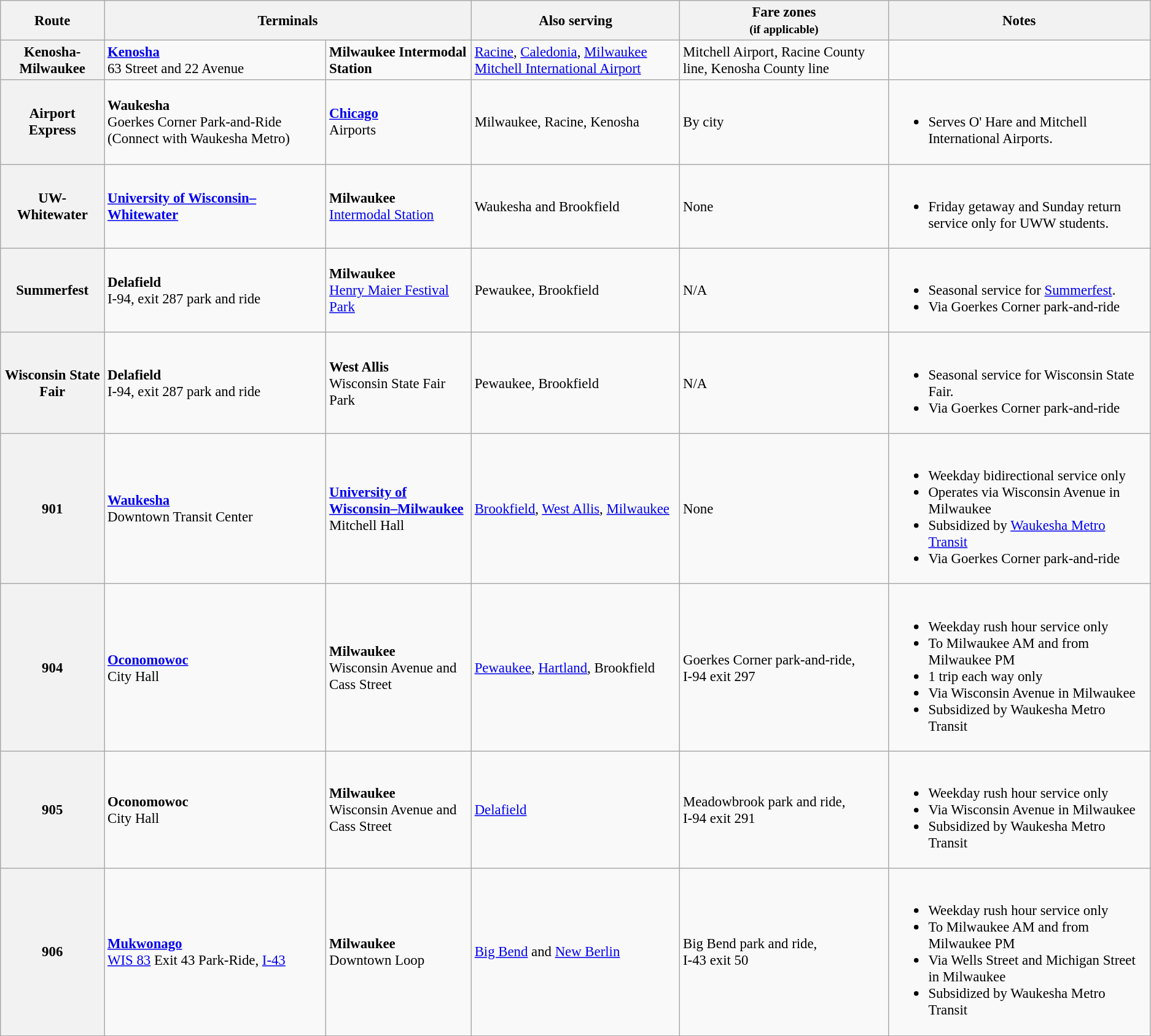<table class="wikitable" style="font-size: 95%;" |>
<tr>
<th>Route</th>
<th colspan=2>Terminals</th>
<th>Also serving</th>
<th>Fare zones<br><small>(if applicable)</small></th>
<th>Notes</th>
</tr>
<tr>
<th>Kenosha-<br>Milwaukee</th>
<td><strong><a href='#'>Kenosha</a></strong><br>63 Street and 22 Avenue</td>
<td><strong>Milwaukee Intermodal Station</strong><br></td>
<td><a href='#'>Racine</a>, <a href='#'>Caledonia</a>, <a href='#'>Milwaukee Mitchell International Airport</a></td>
<td>Mitchell Airport, Racine County line, Kenosha County line</td>
<td></td>
</tr>
<tr>
<th>Airport<br>Express</th>
<td><strong>Waukesha</strong><br>Goerkes Corner Park-and-Ride (Connect with Waukesha Metro)</td>
<td><strong><a href='#'>Chicago</a></strong><br>Airports</td>
<td>Milwaukee, Racine, Kenosha</td>
<td>By city</td>
<td><br><ul><li>Serves O' Hare and Mitchell International Airports.</li></ul></td>
</tr>
<tr>
<th>UW-<br>Whitewater</th>
<td><strong><a href='#'>University of Wisconsin–Whitewater</a></strong></td>
<td><strong>Milwaukee</strong><br><a href='#'>Intermodal Station</a></td>
<td>Waukesha and Brookfield</td>
<td>None</td>
<td><br><ul><li>Friday getaway and Sunday return service only for UWW students.</li></ul></td>
</tr>
<tr>
<th>Summerfest</th>
<td><strong>Delafield</strong><br>I-94, exit 287 park and ride</td>
<td><strong>Milwaukee</strong><br><a href='#'>Henry Maier Festival Park</a></td>
<td>Pewaukee, Brookfield</td>
<td>N/A</td>
<td><br><ul><li>Seasonal service for <a href='#'>Summerfest</a>.</li><li>Via Goerkes Corner park-and-ride</li></ul></td>
</tr>
<tr>
<th>Wisconsin State Fair</th>
<td><strong>Delafield</strong><br>I-94, exit 287 park and ride</td>
<td><strong>West Allis</strong><br>Wisconsin State Fair Park</td>
<td>Pewaukee, Brookfield</td>
<td>N/A</td>
<td><br><ul><li>Seasonal service for Wisconsin State Fair.</li><li>Via Goerkes Corner park-and-ride</li></ul></td>
</tr>
<tr>
<th>901</th>
<td><strong><a href='#'>Waukesha</a></strong><br>Downtown Transit Center</td>
<td><strong><a href='#'>University of Wisconsin–Milwaukee</a></strong><br>Mitchell Hall</td>
<td><a href='#'>Brookfield</a>, <a href='#'>West Allis</a>, <a href='#'>Milwaukee</a></td>
<td>None</td>
<td><br><ul><li>Weekday bidirectional service only</li><li>Operates via Wisconsin Avenue in Milwaukee</li><li>Subsidized by <a href='#'>Waukesha Metro Transit</a></li><li>Via Goerkes Corner park-and-ride</li></ul></td>
</tr>
<tr>
<th>904</th>
<td><strong><a href='#'>Oconomowoc</a></strong><br>City Hall</td>
<td><strong>Milwaukee</strong><br>Wisconsin Avenue and Cass Street</td>
<td><a href='#'>Pewaukee</a>, <a href='#'>Hartland</a>, Brookfield</td>
<td>Goerkes Corner park-and-ride,<br>I-94 exit 297</td>
<td><br><ul><li>Weekday rush hour service only</li><li>To Milwaukee AM and from Milwaukee PM</li><li>1 trip each way only</li><li>Via Wisconsin Avenue in Milwaukee</li><li>Subsidized by Waukesha Metro Transit</li></ul></td>
</tr>
<tr>
<th>905</th>
<td><strong>Oconomowoc</strong><br>City Hall</td>
<td><strong>Milwaukee</strong><br>Wisconsin Avenue and Cass Street</td>
<td><a href='#'>Delafield</a></td>
<td>Meadowbrook park and ride,<br>I-94 exit 291</td>
<td><br><ul><li>Weekday rush hour service only</li><li>Via Wisconsin Avenue in Milwaukee</li><li>Subsidized by Waukesha Metro Transit</li></ul></td>
</tr>
<tr>
<th>906</th>
<td><strong><a href='#'>Mukwonago</a></strong><br><a href='#'>WIS 83</a> Exit 43 Park-Ride, <a href='#'>I-43</a></td>
<td><strong>Milwaukee</strong><br>Downtown Loop</td>
<td><a href='#'>Big Bend</a> and <a href='#'>New Berlin</a></td>
<td>Big Bend park and ride,<br>I-43 exit 50</td>
<td><br><ul><li>Weekday rush hour service only</li><li>To Milwaukee AM and from Milwaukee PM</li><li>Via Wells Street and Michigan Street in Milwaukee</li><li>Subsidized by Waukesha Metro Transit</li></ul></td>
</tr>
</table>
